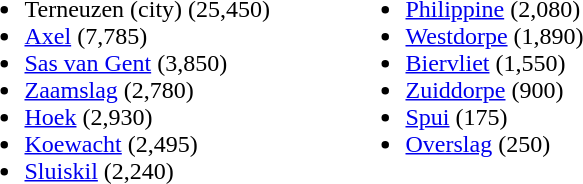<table>
<tr>
<td style="vertical-align: top; width: 250px;"><br><ul><li>Terneuzen (city) (25,450)</li><li><a href='#'>Axel</a> (7,785)</li><li><a href='#'>Sas van Gent</a> (3,850)</li><li><a href='#'>Zaamslag</a> (2,780)</li><li><a href='#'>Hoek</a> (2,930)</li><li><a href='#'>Koewacht</a> (2,495)</li><li><a href='#'>Sluiskil</a> (2,240)</li></ul></td>
<td style="vertical-align: top; width: 250px;"><br><ul><li><a href='#'>Philippine</a> (2,080)</li><li><a href='#'>Westdorpe</a> (1,890)</li><li><a href='#'>Biervliet</a> (1,550)</li><li><a href='#'>Zuiddorpe</a> (900)</li><li><a href='#'>Spui</a> (175)</li><li><a href='#'>Overslag</a> (250)</li></ul></td>
</tr>
</table>
